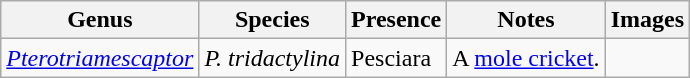<table class="wikitable" align="center">
<tr>
<th>Genus</th>
<th>Species</th>
<th>Presence</th>
<th>Notes</th>
<th>Images</th>
</tr>
<tr>
<td><em><a href='#'>Pterotriamescaptor</a></em></td>
<td><em>P. tridactylina</em></td>
<td>Pesciara</td>
<td>A <a href='#'>mole cricket</a>.</td>
<td></td>
</tr>
</table>
